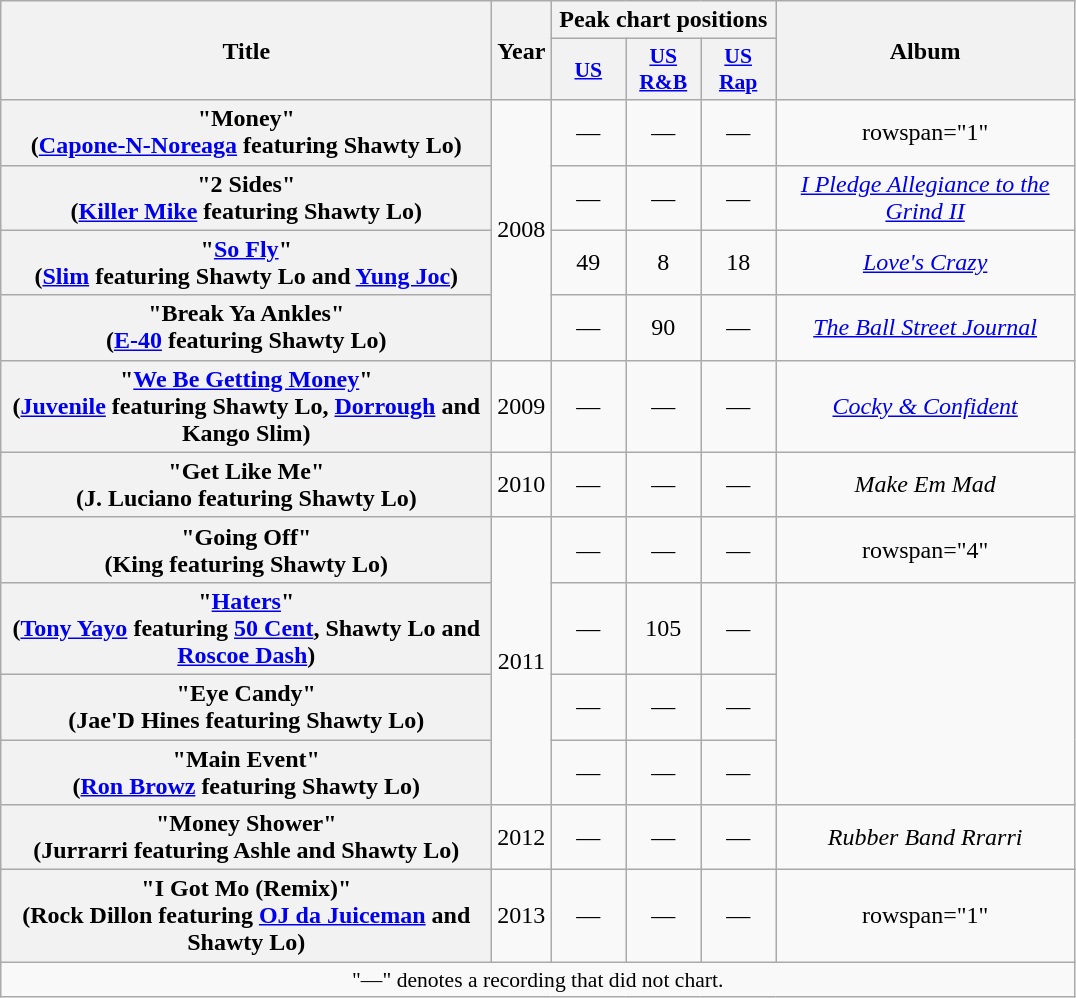<table class="wikitable plainrowheaders" style="text-align:center;">
<tr>
<th scope="col" rowspan="2" style="width:20em;">Title</th>
<th scope="col" rowspan="2">Year</th>
<th scope="col" colspan="3">Peak chart positions</th>
<th scope="col" rowspan="2" style="width:12em;">Album</th>
</tr>
<tr>
<th scope="col" style="width:3em; font-size:90%"><a href='#'>US</a></th>
<th scope="col" style="width:3em; font-size:90%"><a href='#'>US<br>R&B</a></th>
<th scope="col" style="width:3em; font-size:90%"><a href='#'>US<br>Rap</a></th>
</tr>
<tr>
<th scope="row">"Money"<br><span>(<a href='#'>Capone-N-Noreaga</a> featuring Shawty Lo)</span></th>
<td rowspan="4">2008</td>
<td>—</td>
<td>—</td>
<td>—</td>
<td>rowspan="1" </td>
</tr>
<tr>
<th scope="row">"2 Sides"<br><span>(<a href='#'>Killer Mike</a> featuring Shawty Lo)</span></th>
<td>—</td>
<td>—</td>
<td>—</td>
<td><em><a href='#'>I Pledge Allegiance to the Grind II</a></em></td>
</tr>
<tr>
<th scope="row">"<a href='#'>So Fly</a>"<br><span>(<a href='#'>Slim</a> featuring Shawty Lo and <a href='#'>Yung Joc</a>)</span></th>
<td>49</td>
<td>8</td>
<td>18</td>
<td><em><a href='#'>Love's Crazy</a></em></td>
</tr>
<tr>
<th scope="row">"Break Ya Ankles"<br><span>(<a href='#'>E-40</a> featuring Shawty Lo)</span></th>
<td>—</td>
<td>90</td>
<td>—</td>
<td><em><a href='#'>The Ball Street Journal</a></em></td>
</tr>
<tr>
<th scope="row">"<a href='#'>We Be Getting Money</a>"<br><span>(<a href='#'>Juvenile</a> featuring Shawty Lo, <a href='#'>Dorrough</a> and Kango Slim)</span></th>
<td>2009</td>
<td>—</td>
<td>—</td>
<td>—</td>
<td><em><a href='#'>Cocky & Confident</a></em></td>
</tr>
<tr>
<th scope="row">"Get Like Me"<br><span>(J. Luciano featuring Shawty Lo)</span></th>
<td>2010</td>
<td>—</td>
<td>—</td>
<td>—</td>
<td><em>Make Em Mad</em></td>
</tr>
<tr>
<th scope="row">"Going Off"<br><span>(King featuring Shawty Lo)</span></th>
<td rowspan="4">2011</td>
<td>—</td>
<td>—</td>
<td>—</td>
<td>rowspan="4" </td>
</tr>
<tr>
<th scope="row">"<a href='#'>Haters</a>"<br><span>(<a href='#'>Tony Yayo</a> featuring <a href='#'>50 Cent</a>, Shawty Lo and <a href='#'>Roscoe Dash</a>)</span></th>
<td>—</td>
<td>105<br></td>
<td>—</td>
</tr>
<tr>
<th scope="row">"Eye Candy"<br><span>(Jae'D Hines featuring Shawty Lo)</span></th>
<td>—</td>
<td>—</td>
<td>—</td>
</tr>
<tr>
<th scope="row">"Main Event"<br><span>(<a href='#'>Ron Browz</a> featuring Shawty Lo)</span></th>
<td>—</td>
<td>—</td>
<td>—</td>
</tr>
<tr>
<th scope="row">"Money Shower"<br><span>(Jurrarri featuring Ashle and Shawty Lo)</span></th>
<td>2012</td>
<td>—</td>
<td>—</td>
<td>—</td>
<td><em>Rubber Band Rrarri</em></td>
</tr>
<tr>
<th scope="row">"I Got Mo (Remix)"<br><span>(Rock Dillon featuring <a href='#'>OJ da Juiceman</a> and Shawty Lo)</span></th>
<td>2013</td>
<td>—</td>
<td>—</td>
<td>—</td>
<td>rowspan="1" </td>
</tr>
<tr>
<td colspan="14" style="font-size:90%">"—" denotes a recording that did not chart.</td>
</tr>
</table>
